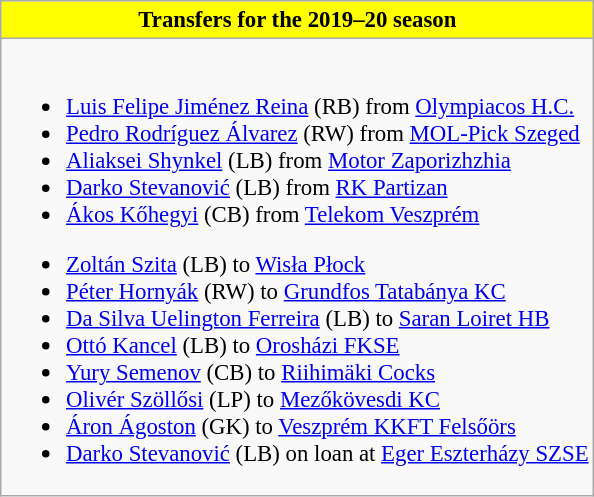<table class="wikitable collapsible collapsed" style="font-size:95%">
<tr>
<th style="color:black; background:yellow"><strong>Transfers for the 2019–20 season</strong></th>
</tr>
<tr>
<td><br>
<ul><li> <a href='#'>Luis Felipe Jiménez Reina</a> (RB) from  <a href='#'>Olympiacos H.C.</a></li><li> <a href='#'>Pedro Rodríguez Álvarez</a> (RW) from  <a href='#'>MOL-Pick Szeged</a></li><li> <a href='#'>Aliaksei Shynkel</a> (LB) from  <a href='#'>Motor Zaporizhzhia</a></li><li> <a href='#'>Darko Stevanović</a> (LB) from  <a href='#'>RK Partizan</a></li><li> <a href='#'>Ákos Kőhegyi</a> (CB) from  <a href='#'>Telekom Veszprém</a></li></ul><ul><li> <a href='#'>Zoltán Szita</a> (LB) to  <a href='#'>Wisła Płock</a></li><li> <a href='#'>Péter Hornyák</a> (RW) to  <a href='#'>Grundfos Tatabánya KC</a></li><li> <a href='#'>Da Silva Uelington Ferreira</a> (LB) to  <a href='#'>Saran Loiret HB</a></li><li> <a href='#'>Ottó Kancel</a> (LB) to  <a href='#'>Orosházi FKSE</a></li><li> <a href='#'>Yury Semenov</a> (CB) to  <a href='#'>Riihimäki Cocks</a></li><li> <a href='#'>Olivér Szöllősi</a> (LP) to  <a href='#'>Mezőkövesdi KC</a></li><li> <a href='#'>Áron Ágoston</a> (GK) to  <a href='#'>Veszprém KKFT Felsőörs</a></li><li> <a href='#'>Darko Stevanović</a> (LB) on loan at  <a href='#'>Eger Eszterházy SZSE</a></li></ul></td>
</tr>
</table>
